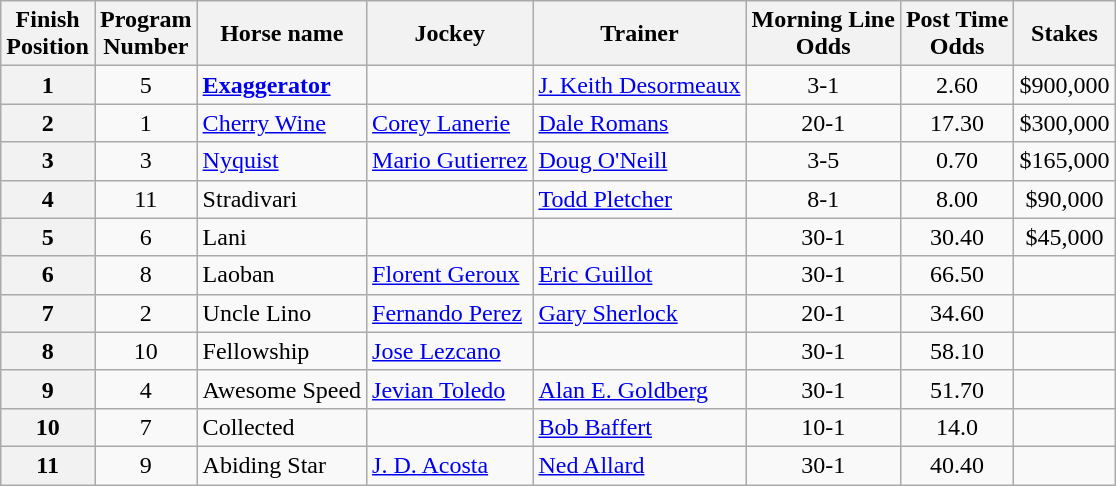<table class="wikitable sortable">
<tr>
<th>Finish<br>Position</th>
<th>Program<br>Number</th>
<th>Horse name</th>
<th>Jockey</th>
<th>Trainer</th>
<th>Morning Line<br>Odds</th>
<th>Post Time<br>Odds</th>
<th>Stakes</th>
</tr>
<tr>
<th>1</th>
<td align=center>5</td>
<td><strong><a href='#'>Exaggerator</a></strong></td>
<td></td>
<td><a href='#'>J. Keith Desormeaux</a></td>
<td align=center>3-1</td>
<td align=center>2.60</td>
<td align=center>$900,000</td>
</tr>
<tr>
<th>2</th>
<td align=center>1</td>
<td><a href='#'>Cherry Wine</a></td>
<td><a href='#'>Corey Lanerie</a></td>
<td><a href='#'>Dale Romans</a></td>
<td align=center>20-1</td>
<td align=center>17.30</td>
<td align=center>$300,000</td>
</tr>
<tr>
<th>3</th>
<td align=center>3</td>
<td><a href='#'>Nyquist</a></td>
<td><a href='#'>Mario Gutierrez</a></td>
<td><a href='#'>Doug O'Neill</a></td>
<td align=center>3-5</td>
<td align=center>0.70</td>
<td align=center>$165,000</td>
</tr>
<tr>
<th>4</th>
<td align=center>11</td>
<td>Stradivari</td>
<td></td>
<td><a href='#'>Todd Pletcher</a></td>
<td align=center>8-1</td>
<td align=center>8.00</td>
<td align=center>$90,000</td>
</tr>
<tr>
<th>5</th>
<td align=center>6</td>
<td>Lani</td>
<td></td>
<td></td>
<td align=center>30-1</td>
<td align=center>30.40</td>
<td align=center>$45,000</td>
</tr>
<tr>
<th>6</th>
<td align=center>8</td>
<td>Laoban</td>
<td><a href='#'>Florent Geroux</a></td>
<td><a href='#'>Eric Guillot</a></td>
<td align=center>30-1</td>
<td align=center>66.50</td>
<td align=center></td>
</tr>
<tr>
<th>7</th>
<td align=center>2</td>
<td>Uncle Lino</td>
<td><a href='#'>Fernando Perez</a></td>
<td><a href='#'>Gary Sherlock</a></td>
<td align=center>20-1</td>
<td align=center>34.60</td>
<td align=center></td>
</tr>
<tr>
<th>8</th>
<td align=center>10</td>
<td>Fellowship</td>
<td><a href='#'>Jose Lezcano</a></td>
<td></td>
<td align=center>30-1</td>
<td align=center>58.10</td>
<td align=center></td>
</tr>
<tr>
<th>9</th>
<td align=center>4</td>
<td>Awesome Speed</td>
<td><a href='#'>Jevian Toledo</a></td>
<td><a href='#'>Alan E. Goldberg</a></td>
<td align=center>30-1</td>
<td align=center>51.70</td>
<td align=center></td>
</tr>
<tr>
<th>10</th>
<td align=center>7</td>
<td>Collected</td>
<td></td>
<td><a href='#'>Bob Baffert</a></td>
<td align=center>10-1</td>
<td align=center>14.0</td>
<td align=center></td>
</tr>
<tr>
<th>11</th>
<td align=center>9</td>
<td>Abiding Star</td>
<td><a href='#'>J. D. Acosta</a></td>
<td><a href='#'>Ned Allard</a></td>
<td align=center>30-1</td>
<td align=center>40.40</td>
<td align=center></td>
</tr>
</table>
